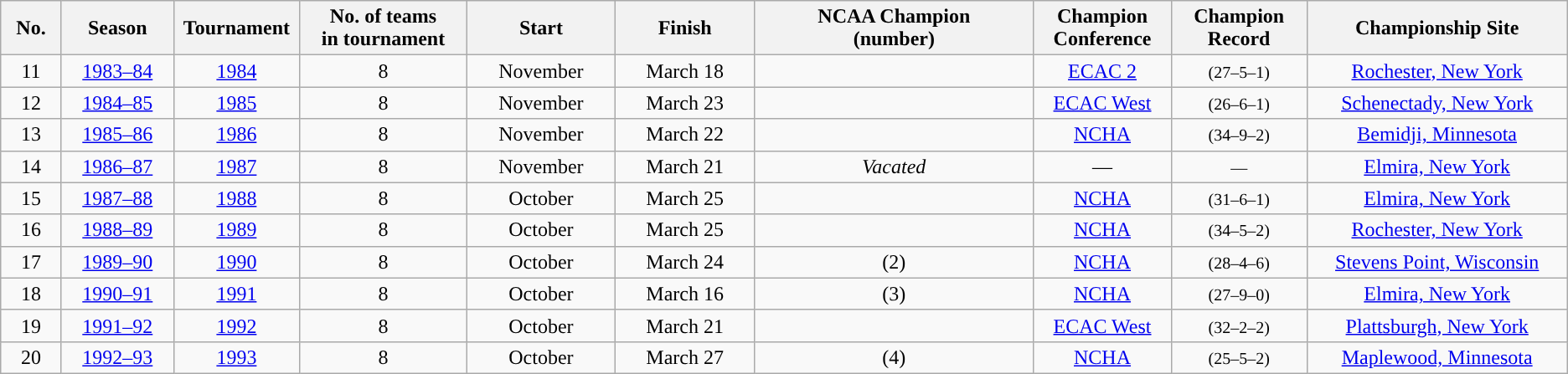<table class="wikitable">
<tr>
<th style="width:3em">No.</th>
<th style="width:6em">Season</th>
<th style="width:6em">Tournament</th>
<th style="width:9em">No. of teams<br>in tournament</th>
<th style="width:8em">Start</th>
<th style="width:8em">Finish</th>
<th style="width:17em">NCAA Champion<br>(number)</th>
<th style="width:7em">Champion<br>Conference</th>
<th style="width:7em">Champion<br>Record</th>
<th style="width:15em">Championship Site</th>
</tr>
<tr style="text-align:center;">
<td>11</td>
<td><a href='#'>1983–84</a></td>
<td><a href='#'>1984</a></td>
<td>8</td>
<td>November</td>
<td>March 18</td>
<td align=center><strong><a href='#'></a></strong></td>
<td><a href='#'>ECAC 2</a></td>
<td><small>(27–5–1)</small></td>
<td><a href='#'>Rochester, New York</a></td>
</tr>
<tr style="text-align:center;">
<td>12</td>
<td><a href='#'>1984–85</a></td>
<td><a href='#'>1985</a></td>
<td>8</td>
<td>November</td>
<td>March 23</td>
<td align=center><strong><a href='#'></a></strong></td>
<td><a href='#'>ECAC West</a></td>
<td><small>(26–6–1)</small></td>
<td><a href='#'>Schenectady, New York</a></td>
</tr>
<tr style="text-align:center;">
<td>13</td>
<td><a href='#'>1985–86</a></td>
<td><a href='#'>1986</a></td>
<td>8</td>
<td>November</td>
<td>March 22</td>
<td align=center><strong><a href='#'></a></strong></td>
<td><a href='#'>NCHA</a></td>
<td><small>(34–9–2)</small></td>
<td><a href='#'>Bemidji, Minnesota</a></td>
</tr>
<tr style="text-align:center;">
<td>14</td>
<td><a href='#'>1986–87</a></td>
<td><a href='#'>1987</a></td>
<td>8</td>
<td>November</td>
<td>March 21</td>
<td><em>Vacated</em></td>
<td>—</td>
<td><small>—</small></td>
<td><a href='#'>Elmira, New York</a></td>
</tr>
<tr style="text-align:center;">
<td>15</td>
<td><a href='#'>1987–88</a></td>
<td><a href='#'>1988</a></td>
<td>8</td>
<td>October</td>
<td>March 25</td>
<td align=center><strong><a href='#'></a></strong></td>
<td><a href='#'>NCHA</a></td>
<td><small>(31–6–1)</small></td>
<td><a href='#'>Elmira, New York</a></td>
</tr>
<tr style="text-align:center;">
<td>16</td>
<td><a href='#'>1988–89</a></td>
<td><a href='#'>1989</a></td>
<td>8</td>
<td>October</td>
<td>March 25</td>
<td align=center><strong><a href='#'></a></strong></td>
<td><a href='#'>NCHA</a></td>
<td><small>(34–5–2)</small></td>
<td><a href='#'>Rochester, New York</a></td>
</tr>
<tr style="text-align:center;">
<td>17</td>
<td><a href='#'>1989–90</a></td>
<td><a href='#'>1990</a></td>
<td>8</td>
<td>October</td>
<td>March 24</td>
<td align=center><strong><a href='#'></a></strong> (2)</td>
<td><a href='#'>NCHA</a></td>
<td><small>(28–4–6)</small></td>
<td><a href='#'>Stevens Point, Wisconsin</a></td>
</tr>
<tr style="text-align:center;">
<td>18</td>
<td><a href='#'>1990–91</a></td>
<td><a href='#'>1991</a></td>
<td>8</td>
<td>October</td>
<td>March 16</td>
<td align=center><strong><a href='#'></a></strong> (3)</td>
<td><a href='#'>NCHA</a></td>
<td><small>(27–9–0)</small></td>
<td><a href='#'>Elmira, New York</a></td>
</tr>
<tr style="text-align:center;">
<td>19</td>
<td><a href='#'>1991–92</a></td>
<td><a href='#'>1992</a></td>
<td>8</td>
<td>October</td>
<td>March 21</td>
<td align=center><strong><a href='#'></a></strong></td>
<td><a href='#'>ECAC West</a></td>
<td><small>(32–2–2)</small></td>
<td><a href='#'>Plattsburgh, New York</a></td>
</tr>
<tr style="text-align:center;">
<td>20</td>
<td><a href='#'>1992–93</a></td>
<td><a href='#'>1993</a></td>
<td>8</td>
<td>October</td>
<td>March 27</td>
<td align=center><strong><a href='#'></a></strong> (4)</td>
<td><a href='#'>NCHA</a></td>
<td><small>(25–5–2)</small></td>
<td><a href='#'>Maplewood, Minnesota</a></td>
</tr>
</table>
